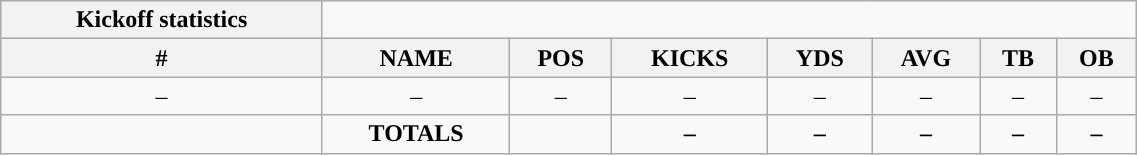<table style="width:60%; text-align:center;" class="wikitable collapsible collapsed">
<tr>
<th style="text-align:center; ">Kickoff statistics</th>
</tr>
<tr>
<th>#</th>
<th>NAME</th>
<th>POS</th>
<th>KICKS</th>
<th>YDS</th>
<th>AVG</th>
<th>TB</th>
<th>OB</th>
</tr>
<tr>
<td>–</td>
<td>–</td>
<td>–</td>
<td>–</td>
<td>–</td>
<td>–</td>
<td>–</td>
<td>–</td>
</tr>
<tr>
<td></td>
<td><strong>TOTALS</strong></td>
<td></td>
<td><strong>–</strong></td>
<td><strong>–</strong></td>
<td><strong>–</strong></td>
<td><strong>–</strong></td>
<td><strong>–</strong></td>
</tr>
</table>
